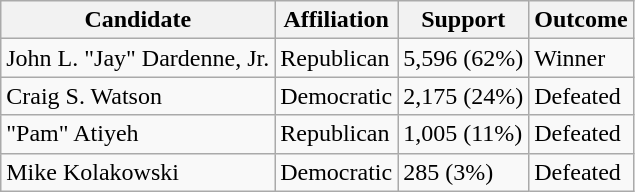<table class="wikitable">
<tr>
<th>Candidate</th>
<th>Affiliation</th>
<th>Support</th>
<th>Outcome</th>
</tr>
<tr>
<td>John L. "Jay" Dardenne, Jr.</td>
<td>Republican</td>
<td>5,596 (62%)</td>
<td>Winner</td>
</tr>
<tr>
<td>Craig S. Watson</td>
<td>Democratic</td>
<td>2,175 (24%)</td>
<td>Defeated</td>
</tr>
<tr>
<td>"Pam" Atiyeh</td>
<td>Republican</td>
<td>1,005 (11%)</td>
<td>Defeated</td>
</tr>
<tr>
<td>Mike Kolakowski</td>
<td>Democratic</td>
<td>285 (3%)</td>
<td>Defeated</td>
</tr>
</table>
